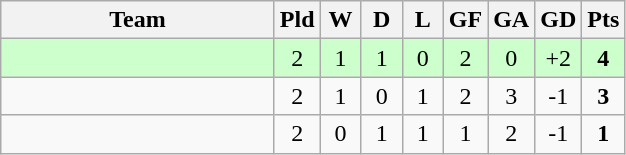<table class="wikitable" style="text-align: center;">
<tr>
<th width=175>Team</th>
<th width=20 abbr="Played">Pld</th>
<th width=20 abbr="Won">W</th>
<th width=20 abbr="Drawn">D</th>
<th width=20 abbr="Lost">L</th>
<th width=20 abbr="Goals for">GF</th>
<th width=20 abbr="Goals against">GA</th>
<th width=20 abbr="Goal difference">GD</th>
<th width=20 abbr="Points">Pts</th>
</tr>
<tr bgcolor="#ccffcc">
<td align=left></td>
<td>2</td>
<td>1</td>
<td>1</td>
<td>0</td>
<td>2</td>
<td>0</td>
<td>+2</td>
<td><strong>4</strong></td>
</tr>
<tr>
<td align=left></td>
<td>2</td>
<td>1</td>
<td>0</td>
<td>1</td>
<td>2</td>
<td>3</td>
<td>-1</td>
<td><strong>3</strong></td>
</tr>
<tr>
<td align=left></td>
<td>2</td>
<td>0</td>
<td>1</td>
<td>1</td>
<td>1</td>
<td>2</td>
<td>-1</td>
<td><strong>1</strong></td>
</tr>
</table>
